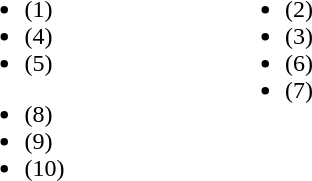<table>
<tr>
<td valign="top" width=20%><br><ul><li> (1)</li><li> (4)</li><li> (5)</li></ul><ul><li> (8)</li><li> (9)</li><li> (10)</li></ul></td>
<td valign="top" width=20%><br><ul><li> (2)</li><li> (3)</li><li> (6)</li><li> (7)</li></ul></td>
</tr>
</table>
